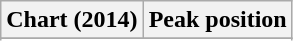<table class="wikitable sortable plainrowheaders">
<tr>
<th scope="col">Chart (2014)</th>
<th scope="col">Peak position</th>
</tr>
<tr>
</tr>
<tr>
</tr>
<tr>
</tr>
<tr>
</tr>
</table>
